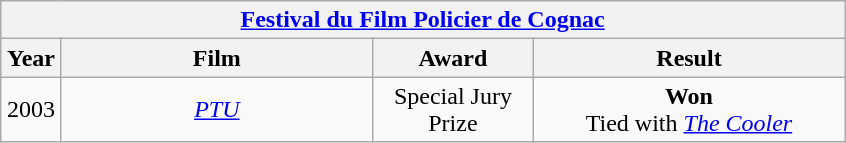<table class="wikitable">
<tr>
<th colspan="5" align="center"><a href='#'>Festival du Film Policier de Cognac</a></th>
</tr>
<tr>
<th width="33">Year</th>
<th width="200">Film</th>
<th width="100">Award</th>
<th width="200">Result</th>
</tr>
<tr>
<td align="center" rowspan="1">2003</td>
<td align="center"><em><a href='#'>PTU</a></em></td>
<td align="center" rowspan="1">Special Jury Prize</td>
<td align="center" rowspan="1"><strong>Won</strong><br>Tied with <em><a href='#'>The Cooler</a></em></td>
</tr>
</table>
